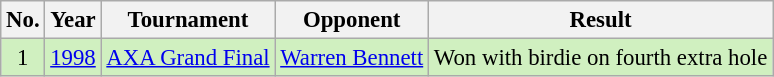<table class="wikitable" style="font-size:95%;">
<tr>
<th>No.</th>
<th>Year</th>
<th>Tournament</th>
<th>Opponent</th>
<th>Result</th>
</tr>
<tr style="background:#D0F0C0;">
<td align=center>1</td>
<td><a href='#'>1998</a></td>
<td><a href='#'>AXA Grand Final</a></td>
<td> <a href='#'>Warren Bennett</a></td>
<td>Won with birdie on fourth extra hole</td>
</tr>
</table>
